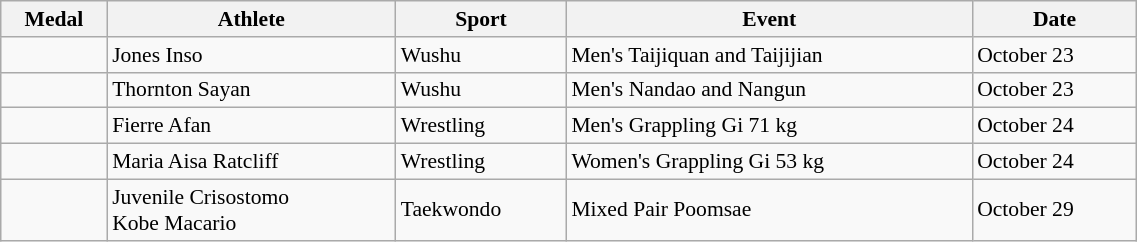<table class="wikitable" style="font-size:90%" width=60%>
<tr>
<th>Medal</th>
<th>Athlete</th>
<th>Sport</th>
<th>Event</th>
<th>Date</th>
</tr>
<tr>
<td></td>
<td>Jones Inso</td>
<td>Wushu</td>
<td>Men's Taijiquan and Taijijian</td>
<td>October 23</td>
</tr>
<tr>
<td></td>
<td>Thornton Sayan</td>
<td>Wushu</td>
<td>Men's Nandao and Nangun</td>
<td>October 23</td>
</tr>
<tr>
<td></td>
<td>Fierre Afan</td>
<td>Wrestling</td>
<td>Men's Grappling Gi 71 kg</td>
<td>October 24</td>
</tr>
<tr>
<td></td>
<td>Maria Aisa Ratcliff</td>
<td>Wrestling</td>
<td>Women's Grappling Gi 53 kg</td>
<td>October 24</td>
</tr>
<tr>
<td></td>
<td>Juvenile Crisostomo <br> Kobe Macario</td>
<td>Taekwondo</td>
<td>Mixed Pair Poomsae</td>
<td>October 29</td>
</tr>
</table>
